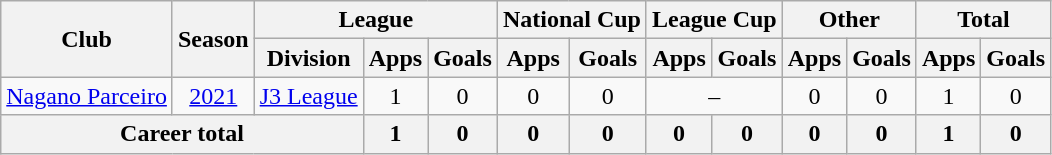<table class="wikitable" style="text-align: center">
<tr>
<th rowspan="2">Club</th>
<th rowspan="2">Season</th>
<th colspan="3">League</th>
<th colspan="2">National Cup</th>
<th colspan="2">League Cup</th>
<th colspan="2">Other</th>
<th colspan="2">Total</th>
</tr>
<tr>
<th>Division</th>
<th>Apps</th>
<th>Goals</th>
<th>Apps</th>
<th>Goals</th>
<th>Apps</th>
<th>Goals</th>
<th>Apps</th>
<th>Goals</th>
<th>Apps</th>
<th>Goals</th>
</tr>
<tr>
<td><a href='#'>Nagano Parceiro</a></td>
<td><a href='#'>2021</a></td>
<td><a href='#'>J3 League</a></td>
<td>1</td>
<td>0</td>
<td>0</td>
<td>0</td>
<td colspan="2">–</td>
<td>0</td>
<td>0</td>
<td>1</td>
<td>0</td>
</tr>
<tr>
<th colspan=3>Career total</th>
<th>1</th>
<th>0</th>
<th>0</th>
<th>0</th>
<th>0</th>
<th>0</th>
<th>0</th>
<th>0</th>
<th>1</th>
<th>0</th>
</tr>
</table>
